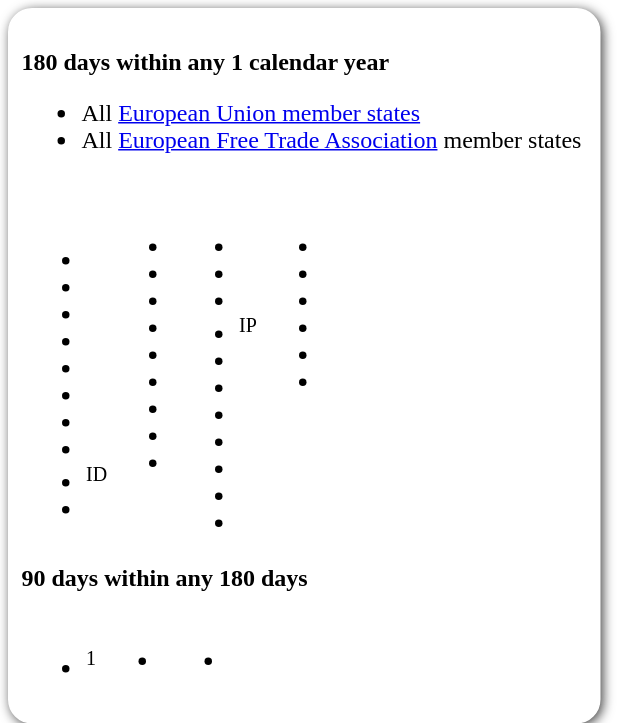<table style="border-radius:1em; box-shadow:0.1em 0.1em 0.5em rgba(0,0,0,0.75); background:white; border:1px solid white; padding:5px;">
<tr style="vertical-align:top;">
<td><br><strong>180 days within any 1 calendar year</strong><ul><li> All <a href='#'>European Union member states</a></li><li> All <a href='#'>European Free Trade Association</a> member states</li></ul><table>
<tr>
<td><br><ul><li></li><li></li><li></li><li></li><li></li><li></li><li></li><li></li><li><sup>ID</sup></li><li></li></ul></td>
<td valign="top"><br><ul><li></li><li></li><li></li><li></li><li></li><li></li><li></li><li></li><li></li></ul></td>
<td valign="top"><br><ul><li></li><li></li><li></li><li><sup>IP</sup></li><li></li><li></li><li></li><li></li><li></li><li></li><li></li></ul></td>
<td valign="top"><br><ul><li></li><li></li><li></li><li></li><li></li><li></li></ul></td>
<td></td>
</tr>
</table>
<strong>90 days within any 180 days</strong><table>
<tr>
<td><br><ul><li><sup>1</sup></li></ul></td>
<td valign="top"><br><ul><li></li></ul></td>
<td valign="top"><br><ul><li></li></ul></td>
<td></td>
</tr>
</table>
</td>
<td></td>
</tr>
</table>
